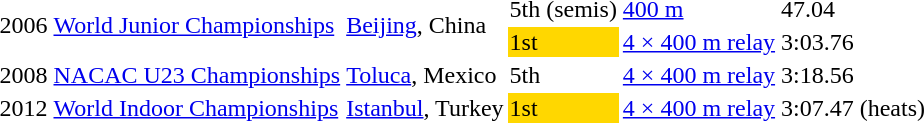<table>
<tr>
<td rowspan=2>2006</td>
<td rowspan=2><a href='#'>World Junior Championships</a></td>
<td rowspan=2><a href='#'>Beijing</a>, China</td>
<td>5th (semis)</td>
<td><a href='#'>400 m</a></td>
<td>47.04</td>
</tr>
<tr>
<td bgcolor=gold>1st</td>
<td><a href='#'>4 × 400 m relay</a></td>
<td>3:03.76</td>
</tr>
<tr>
<td>2008</td>
<td><a href='#'>NACAC U23 Championships</a></td>
<td><a href='#'>Toluca</a>, Mexico</td>
<td>5th</td>
<td><a href='#'>4 × 400 m relay</a></td>
<td>3:18.56</td>
</tr>
<tr>
<td>2012</td>
<td><a href='#'>World Indoor Championships</a></td>
<td><a href='#'>Istanbul</a>, Turkey</td>
<td bgcolor=gold>1st</td>
<td><a href='#'>4 × 400 m relay</a></td>
<td>3:07.47 (heats)</td>
</tr>
</table>
